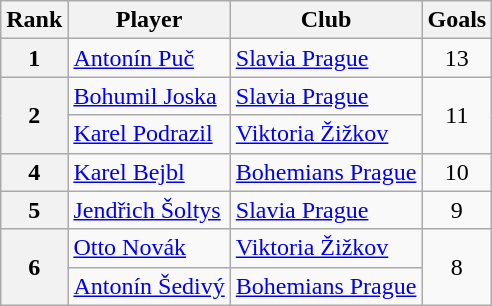<table class="wikitable" style="text-align:center">
<tr>
<th>Rank</th>
<th>Player</th>
<th>Club</th>
<th>Goals</th>
</tr>
<tr>
<th>1</th>
<td align="left"> <a href='#'>Antonín Puč</a></td>
<td align="left"><a href='#'>Slavia Prague</a></td>
<td>13</td>
</tr>
<tr>
<th rowspan="2">2</th>
<td align="left"> <a href='#'>Bohumil Joska</a></td>
<td align="left"><a href='#'>Slavia Prague</a></td>
<td rowspan="2">11</td>
</tr>
<tr>
<td align="left"> <a href='#'>Karel Podrazil</a></td>
<td align="left"><a href='#'>Viktoria Žižkov</a></td>
</tr>
<tr>
<th>4</th>
<td align="left"> <a href='#'>Karel Bejbl</a></td>
<td align="left"><a href='#'>Bohemians Prague</a></td>
<td>10</td>
</tr>
<tr>
<th>5</th>
<td align="left"> <a href='#'>Jendřich Šoltys</a></td>
<td align="left"><a href='#'>Slavia Prague</a></td>
<td>9</td>
</tr>
<tr>
<th rowspan="2">6</th>
<td align="left"> <a href='#'>Otto Novák</a></td>
<td align="left"><a href='#'>Viktoria Žižkov</a></td>
<td rowspan="2">8</td>
</tr>
<tr>
<td align="left"> <a href='#'>Antonín Šedivý</a></td>
<td align="left"><a href='#'>Bohemians Prague</a></td>
</tr>
</table>
